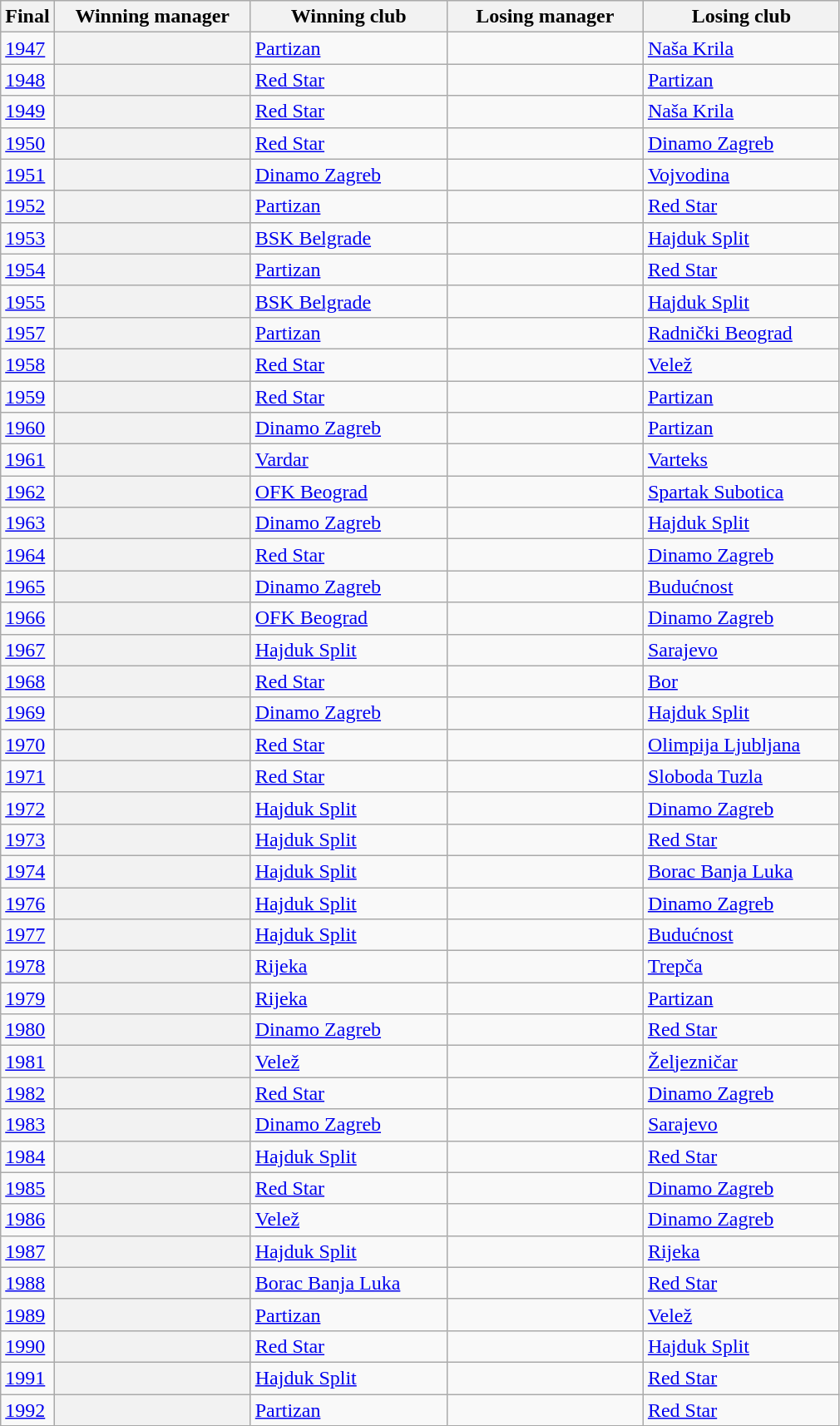<table class="sortable wikitable plainrowheaders">
<tr>
<th scope="col">Final</th>
<th scope="col" width="150">Winning manager</th>
<th scope="col" width="150">Winning club</th>
<th scope="col" width="150">Losing manager</th>
<th scope="col" width="150">Losing club</th>
</tr>
<tr>
<td align=left><a href='#'>1947</a> </td>
<th scope="row"></th>
<td><a href='#'>Partizan</a> </td>
<td></td>
<td><a href='#'>Naša Krila</a></td>
</tr>
<tr>
<td align=left><a href='#'>1948</a> </td>
<th scope="row"></th>
<td><a href='#'>Red Star</a> </td>
<td></td>
<td><a href='#'>Partizan</a></td>
</tr>
<tr>
<td align=left><a href='#'>1949</a> </td>
<th scope="row"></th>
<td><a href='#'>Red Star</a> </td>
<td></td>
<td><a href='#'>Naša Krila</a></td>
</tr>
<tr>
<td align=left><a href='#'>1950</a> </td>
<th scope="row"></th>
<td><a href='#'>Red Star</a> </td>
<td></td>
<td><a href='#'>Dinamo Zagreb</a></td>
</tr>
<tr>
<td align=left><a href='#'>1951</a> </td>
<th scope="row"></th>
<td><a href='#'>Dinamo Zagreb</a> </td>
<td></td>
<td><a href='#'>Vojvodina</a></td>
</tr>
<tr>
<td align=left><a href='#'>1952</a> </td>
<th scope="row"></th>
<td><a href='#'>Partizan</a> </td>
<td></td>
<td><a href='#'>Red Star</a></td>
</tr>
<tr>
<td align=left><a href='#'>1953</a> </td>
<th scope="row"></th>
<td><a href='#'>BSK Belgrade</a> </td>
<td></td>
<td><a href='#'>Hajduk Split</a></td>
</tr>
<tr>
<td align=left><a href='#'>1954</a> </td>
<th scope="row"></th>
<td><a href='#'>Partizan</a> </td>
<td></td>
<td><a href='#'>Red Star</a></td>
</tr>
<tr>
<td align=left><a href='#'>1955</a> </td>
<th scope="row"></th>
<td><a href='#'>BSK Belgrade</a> </td>
<td></td>
<td><a href='#'>Hajduk Split</a></td>
</tr>
<tr>
<td align=left><a href='#'>1957</a> </td>
<th scope="row"></th>
<td><a href='#'>Partizan</a> </td>
<td></td>
<td><a href='#'>Radnički Beograd</a></td>
</tr>
<tr>
<td align=left><a href='#'>1958</a> </td>
<th scope="row"></th>
<td><a href='#'>Red Star</a> </td>
<td></td>
<td><a href='#'>Velež</a></td>
</tr>
<tr>
<td align=left><a href='#'>1959</a> </td>
<th scope="row"></th>
<td><a href='#'>Red Star</a> </td>
<td></td>
<td><a href='#'>Partizan</a></td>
</tr>
<tr>
<td align=left><a href='#'>1960</a> </td>
<th scope="row"></th>
<td><a href='#'>Dinamo Zagreb</a> </td>
<td></td>
<td><a href='#'>Partizan</a></td>
</tr>
<tr>
<td align=left><a href='#'>1961</a> </td>
<th scope="row"></th>
<td><a href='#'>Vardar</a> </td>
<td></td>
<td><a href='#'>Varteks</a></td>
</tr>
<tr>
<td align=left><a href='#'>1962</a> </td>
<th scope="row"></th>
<td><a href='#'>OFK Beograd</a> </td>
<td></td>
<td><a href='#'>Spartak Subotica</a></td>
</tr>
<tr>
<td align=left><a href='#'>1963</a> </td>
<th scope="row"></th>
<td><a href='#'>Dinamo Zagreb</a> </td>
<td></td>
<td><a href='#'>Hajduk Split</a></td>
</tr>
<tr>
<td align=left><a href='#'>1964</a> </td>
<th scope="row"></th>
<td><a href='#'>Red Star</a> </td>
<td></td>
<td><a href='#'>Dinamo Zagreb</a></td>
</tr>
<tr>
<td align=left><a href='#'>1965</a> </td>
<th scope="row"></th>
<td><a href='#'>Dinamo Zagreb</a> </td>
<td></td>
<td><a href='#'>Budućnost</a></td>
</tr>
<tr>
<td align=left><a href='#'>1966</a> </td>
<th scope="row"></th>
<td><a href='#'>OFK Beograd</a> </td>
<td></td>
<td><a href='#'>Dinamo Zagreb</a></td>
</tr>
<tr>
<td align=left><a href='#'>1967</a> </td>
<th scope="row"></th>
<td><a href='#'>Hajduk Split</a> </td>
<td></td>
<td><a href='#'>Sarajevo</a></td>
</tr>
<tr>
<td align=left><a href='#'>1968</a> </td>
<th scope="row"></th>
<td><a href='#'>Red Star</a> </td>
<td></td>
<td><a href='#'>Bor</a></td>
</tr>
<tr>
<td align=left><a href='#'>1969</a> </td>
<th scope="row"></th>
<td><a href='#'>Dinamo Zagreb</a> </td>
<td></td>
<td><a href='#'>Hajduk Split</a></td>
</tr>
<tr>
<td align=left><a href='#'>1970</a> </td>
<th scope="row"></th>
<td><a href='#'>Red Star</a> </td>
<td></td>
<td><a href='#'>Olimpija Ljubljana</a></td>
</tr>
<tr>
<td align=left><a href='#'>1971</a> </td>
<th scope="row"></th>
<td><a href='#'>Red Star</a> </td>
<td></td>
<td><a href='#'>Sloboda Tuzla</a></td>
</tr>
<tr>
<td align=left><a href='#'>1972</a> </td>
<th scope="row"></th>
<td><a href='#'>Hajduk Split</a> </td>
<td></td>
<td><a href='#'>Dinamo Zagreb</a></td>
</tr>
<tr>
<td align=left><a href='#'>1973</a> </td>
<th scope="row"></th>
<td><a href='#'>Hajduk Split</a> </td>
<td></td>
<td><a href='#'>Red Star</a></td>
</tr>
<tr>
<td align=left><a href='#'>1974</a> </td>
<th scope="row"></th>
<td><a href='#'>Hajduk Split</a> </td>
<td></td>
<td><a href='#'>Borac Banja Luka</a></td>
</tr>
<tr>
<td align=left><a href='#'>1976</a> </td>
<th scope="row"></th>
<td><a href='#'>Hajduk Split</a> </td>
<td></td>
<td><a href='#'>Dinamo Zagreb</a></td>
</tr>
<tr>
<td align=left><a href='#'>1977</a> </td>
<th scope="row"></th>
<td><a href='#'>Hajduk Split</a> </td>
<td></td>
<td><a href='#'>Budućnost</a></td>
</tr>
<tr>
<td align=left><a href='#'>1978</a> </td>
<th scope="row"></th>
<td><a href='#'>Rijeka</a> </td>
<td></td>
<td><a href='#'>Trepča</a></td>
</tr>
<tr>
<td align=left><a href='#'>1979</a> </td>
<th scope="row"></th>
<td><a href='#'>Rijeka</a> </td>
<td></td>
<td><a href='#'>Partizan</a></td>
</tr>
<tr>
<td align=left><a href='#'>1980</a> </td>
<th scope="row"></th>
<td><a href='#'>Dinamo Zagreb</a> </td>
<td></td>
<td><a href='#'>Red Star</a></td>
</tr>
<tr>
<td align=left><a href='#'>1981</a> </td>
<th scope="row"></th>
<td><a href='#'>Velež</a> </td>
<td></td>
<td><a href='#'>Željezničar</a></td>
</tr>
<tr>
<td align=left><a href='#'>1982</a> </td>
<th scope="row"></th>
<td><a href='#'>Red Star</a> </td>
<td></td>
<td><a href='#'>Dinamo Zagreb</a></td>
</tr>
<tr>
<td align=left><a href='#'>1983</a> </td>
<th scope="row"></th>
<td><a href='#'>Dinamo Zagreb</a> </td>
<td></td>
<td><a href='#'>Sarajevo</a></td>
</tr>
<tr>
<td align=left><a href='#'>1984</a> </td>
<th scope="row"></th>
<td><a href='#'>Hajduk Split</a> </td>
<td></td>
<td><a href='#'>Red Star</a></td>
</tr>
<tr>
<td align=left><a href='#'>1985</a> </td>
<th scope="row"></th>
<td><a href='#'>Red Star</a> </td>
<td></td>
<td><a href='#'>Dinamo Zagreb</a></td>
</tr>
<tr>
<td align=left><a href='#'>1986</a> </td>
<th scope="row"></th>
<td><a href='#'>Velež</a> </td>
<td></td>
<td><a href='#'>Dinamo Zagreb</a></td>
</tr>
<tr>
<td align=left><a href='#'>1987</a> </td>
<th scope="row"></th>
<td><a href='#'>Hajduk Split</a> </td>
<td></td>
<td><a href='#'>Rijeka</a></td>
</tr>
<tr>
<td align=left><a href='#'>1988</a> </td>
<th scope="row"></th>
<td><a href='#'>Borac Banja Luka</a> </td>
<td></td>
<td><a href='#'>Red Star</a></td>
</tr>
<tr>
<td align=left><a href='#'>1989</a> </td>
<th scope="row"></th>
<td><a href='#'>Partizan</a> </td>
<td></td>
<td><a href='#'>Velež</a></td>
</tr>
<tr>
<td align=left><a href='#'>1990</a> </td>
<th scope="row"></th>
<td><a href='#'>Red Star</a> </td>
<td></td>
<td><a href='#'>Hajduk Split</a></td>
</tr>
<tr>
<td align=left><a href='#'>1991</a> </td>
<th scope="row"></th>
<td><a href='#'>Hajduk Split</a> </td>
<td></td>
<td><a href='#'>Red Star</a></td>
</tr>
<tr>
<td align=left><a href='#'>1992</a> </td>
<th scope="row"></th>
<td><a href='#'>Partizan</a> </td>
<td></td>
<td><a href='#'>Red Star</a></td>
</tr>
</table>
